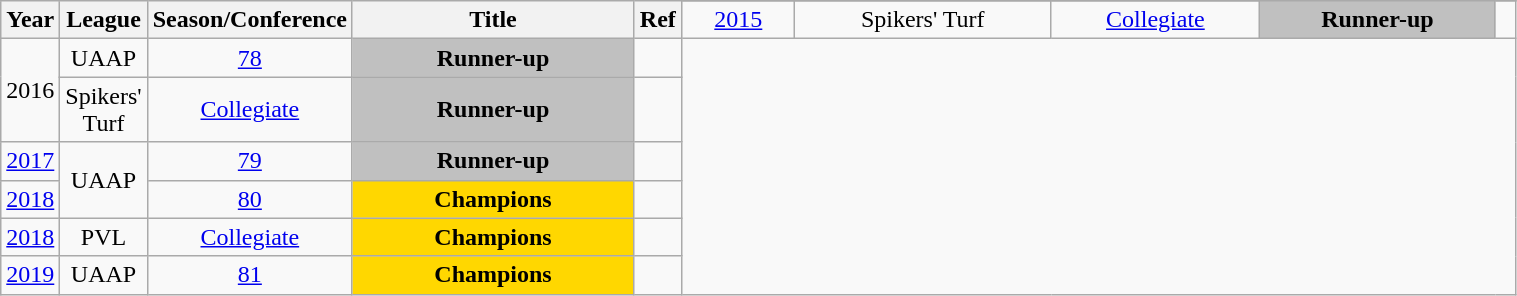<table class="wikitable sortable" style="text-align:center" width="80%">
<tr>
<th style="width:5px;" rowspan="2">Year</th>
<th style="width:25px;" rowspan="2">League</th>
<th style="width:100px;" rowspan="2">Season/Conference</th>
<th style="width:180px;" rowspan="2">Title</th>
<th style="width:25px;" rowspan="2">Ref</th>
</tr>
<tr align=center>
<td><a href='#'>2015</a></td>
<td>Spikers' Turf</td>
<td><a href='#'>Collegiate</a></td>
<td style="background:silver;"><strong>Runner-up</strong></td>
<td></td>
</tr>
<tr align=center>
<td rowspan=2>2016</td>
<td rowspan=1>UAAP</td>
<td><a href='#'>78</a></td>
<td style="background:silver;"><strong>Runner-up</strong></td>
<td></td>
</tr>
<tr align=center>
<td>Spikers' Turf</td>
<td><a href='#'>Collegiate</a></td>
<td style="background:silver;"><strong>Runner-up</strong></td>
<td></td>
</tr>
<tr align=center>
<td><a href='#'>2017</a></td>
<td rowspan=2>UAAP</td>
<td><a href='#'>79</a></td>
<td style="background:silver;"><strong>Runner-up</strong></td>
<td></td>
</tr>
<tr align=center>
<td><a href='#'>2018</a></td>
<td><a href='#'>80</a></td>
<td style="background:gold;"><strong>Champions</strong></td>
<td></td>
</tr>
<tr align=center>
<td><a href='#'>2018</a></td>
<td>PVL</td>
<td><a href='#'>Collegiate</a></td>
<td style="background:gold;"><strong>Champions</strong></td>
<td></td>
</tr>
<tr align=center>
<td><a href='#'>2019</a></td>
<td>UAAP</td>
<td><a href='#'>81</a></td>
<td style="background:gold;"><strong>Champions</strong></td>
<td></td>
</tr>
</table>
